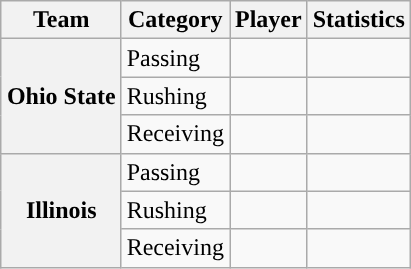<table class="wikitable" style="float:right">
<tr>
<th>Team</th>
<th>Category</th>
<th>Player</th>
<th>Statistics</th>
</tr>
<tr>
<th rowspan=3>Ohio State</th>
<td>Passing</td>
<td></td>
<td></td>
</tr>
<tr>
<td>Rushing</td>
<td></td>
<td></td>
</tr>
<tr>
<td>Receiving</td>
<td></td>
<td></td>
</tr>
<tr>
<th rowspan=3>Illinois</th>
<td>Passing</td>
<td></td>
<td></td>
</tr>
<tr>
<td>Rushing</td>
<td></td>
<td></td>
</tr>
<tr>
<td>Receiving</td>
<td></td>
<td></td>
</tr>
</table>
